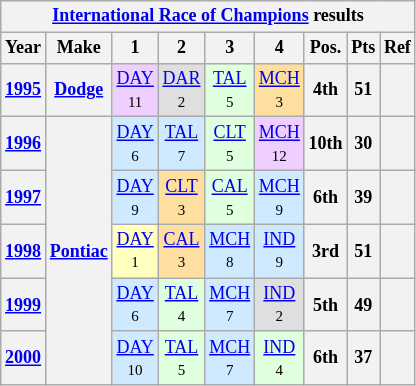<table class="wikitable" style="text-align:center; font-size:75%">
<tr>
<th colspan=9><a href='#'>International Race of Champions</a> results</th>
</tr>
<tr>
<th>Year</th>
<th>Make</th>
<th>1</th>
<th>2</th>
<th>3</th>
<th>4</th>
<th>Pos.</th>
<th>Pts</th>
<th>Ref</th>
</tr>
<tr>
<th><a href='#'>1995</a></th>
<th><a href='#'>Dodge</a></th>
<td style="background:#EFCFFF;"><a href='#'>DAY</a><br><small>11</small></td>
<td style="background:#DFDFDF;"><a href='#'>DAR</a><br><small>2</small></td>
<td style="background:#DFFFDF;"><a href='#'>TAL</a><br><small>5</small></td>
<td style="background:#FFDF9F;"><a href='#'>MCH</a><br><small>3</small></td>
<th>4th</th>
<th>51</th>
<th></th>
</tr>
<tr>
<th><a href='#'>1996</a></th>
<th rowspan=5><a href='#'>Pontiac</a></th>
<td style="background:#CFEAFF;"><a href='#'>DAY</a><br><small>6</small></td>
<td style="background:#CFEAFF;"><a href='#'>TAL</a><br><small>7</small></td>
<td style="background:#DFFFDF;"><a href='#'>CLT</a><br><small>5</small></td>
<td style="background:#EFCFFF;"><a href='#'>MCH</a><br><small>12</small></td>
<th>10th</th>
<th>30</th>
<th></th>
</tr>
<tr>
<th><a href='#'>1997</a></th>
<td style="background:#CFEAFF;"><a href='#'>DAY</a><br><small>9</small></td>
<td style="background:#FFDF9F;"><a href='#'>CLT</a><br><small>3</small></td>
<td style="background:#DFFFDF;"><a href='#'>CAL</a><br><small>5</small></td>
<td style="background:#CFEAFF;"><a href='#'>MCH</a><br><small>9</small></td>
<th>6th</th>
<th>39</th>
<th></th>
</tr>
<tr>
<th><a href='#'>1998</a></th>
<td style="background:#FFFFBF;"><a href='#'>DAY</a><br><small>1</small></td>
<td style="background:#FFDF9F;"><a href='#'>CAL</a><br><small>3</small></td>
<td style="background:#CFEAFF;"><a href='#'>MCH</a><br><small>8</small></td>
<td style="background:#CFEAFF;"><a href='#'>IND</a><br><small>9</small></td>
<th>3rd</th>
<th>51</th>
<th></th>
</tr>
<tr>
<th><a href='#'>1999</a></th>
<td style="background:#CFEAFF;"><a href='#'>DAY</a><br><small>6</small></td>
<td style="background:#DFFFDF;"><a href='#'>TAL</a><br><small>4</small></td>
<td style="background:#CFEAFF;"><a href='#'>MCH</a><br><small>7</small></td>
<td style="background:#DFDFDF;"><a href='#'>IND</a><br><small>2</small></td>
<th>5th</th>
<th>49</th>
<th></th>
</tr>
<tr>
<th><a href='#'>2000</a></th>
<td style="background:#CFEAFF;"><a href='#'>DAY</a><br><small>10</small></td>
<td style="background:#DFFFDF;"><a href='#'>TAL</a><br><small>5</small></td>
<td style="background:#CFEAFF;"><a href='#'>MCH</a><br><small>7</small></td>
<td style="background:#DFFFDF;"><a href='#'>IND</a><br><small>4</small></td>
<th>6th</th>
<th>37</th>
<th></th>
</tr>
</table>
